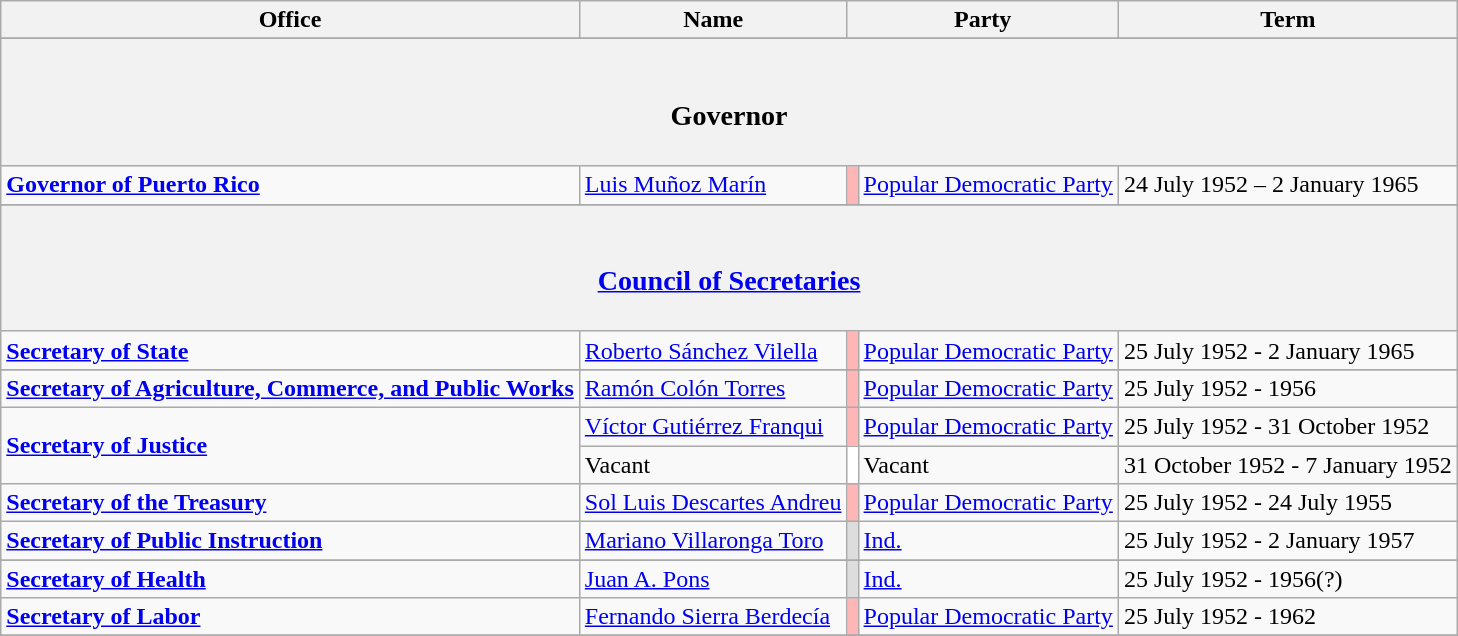<table class="wikitable">
<tr>
<th>Office</th>
<th>Name</th>
<th colspan="2">Party</th>
<th>Term</th>
</tr>
<tr>
</tr>
<tr>
<th colspan="9"><br><h3>Governor</h3></th>
</tr>
<tr>
<td rowspan="1"><strong><a href='#'>Governor of Puerto Rico</a></strong><br></td>
<td><a href='#'>Luis Muñoz Marín</a></td>
<td style="background-color:#FFB6B6"></td>
<td><a href='#'>Popular Democratic Party</a></td>
<td>24 July 1952 – 2 January 1965</td>
</tr>
<tr>
</tr>
<tr>
<th colspan="9"><br><h3><a href='#'>Council of Secretaries</a></h3></th>
</tr>
<tr>
<td rowspan="1"><strong><a href='#'>Secretary of State</a></strong><br></td>
<td><a href='#'>Roberto Sánchez Vilella</a></td>
<td style="background-color:#FFB6B6"></td>
<td><a href='#'>Popular Democratic Party</a></td>
<td>25 July 1952 - 2 January 1965</td>
</tr>
<tr>
</tr>
<tr>
<td rowspan="1"><strong><a href='#'>Secretary of Agriculture, Commerce, and Public Works</a></strong><br></td>
<td><a href='#'>Ramón Colón Torres</a></td>
<td style="background-color:#FFB6B6"></td>
<td><a href='#'>Popular Democratic Party</a></td>
<td>25 July 1952 - 1956</td>
</tr>
<tr>
<td rowspan="2"><strong><a href='#'>Secretary of Justice</a></strong><br></td>
<td><a href='#'>Víctor Gutiérrez Franqui</a></td>
<td style="background-color:#FFB6B6"></td>
<td><a href='#'>Popular Democratic Party</a></td>
<td>25 July 1952 - 31 October 1952</td>
</tr>
<tr>
<td>Vacant</td>
<td style="background-color:#FFFFFF"></td>
<td>Vacant</td>
<td>31 October 1952 - 7 January 1952</td>
</tr>
<tr>
<td><strong><a href='#'>Secretary of the Treasury</a></strong><br></td>
<td><a href='#'>Sol Luis Descartes Andreu</a></td>
<td style="background-color:#FFB6B6"></td>
<td><a href='#'>Popular Democratic Party</a></td>
<td>25 July 1952 - 24 July 1955</td>
</tr>
<tr>
<td rowspan="1"><strong><a href='#'>Secretary of Public Instruction</a></strong><br></td>
<td><a href='#'>Mariano Villaronga Toro</a></td>
<td style="background-color:#DDDDDD"></td>
<td><a href='#'>Ind.</a></td>
<td>25 July 1952 - 2 January 1957</td>
</tr>
<tr>
</tr>
<tr>
<td rowspan="1"><strong><a href='#'>Secretary of Health</a></strong><br></td>
<td><a href='#'>Juan A. Pons</a></td>
<td style="background-color:#DDDDDD"></td>
<td><a href='#'>Ind.</a></td>
<td>25 July 1952 - 1956(?)</td>
</tr>
<tr>
<td rowspan="1"><strong><a href='#'>Secretary of Labor</a></strong><br></td>
<td><a href='#'>Fernando Sierra Berdecía</a></td>
<td style="background-color:#FFB6B6"></td>
<td><a href='#'>Popular Democratic Party</a></td>
<td>25 July 1952 - 1962</td>
</tr>
<tr>
</tr>
</table>
